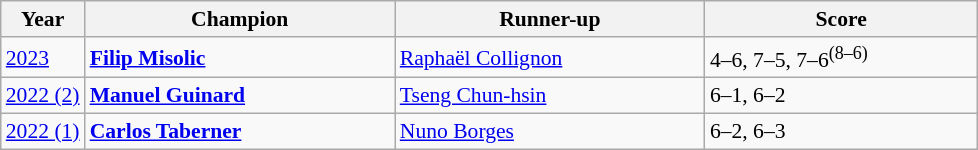<table class="wikitable" style="font-size:90%">
<tr>
<th>Year</th>
<th width="200">Champion</th>
<th width="200">Runner-up</th>
<th width="175">Score</th>
</tr>
<tr>
<td><a href='#'>2023</a></td>
<td> <strong><a href='#'>Filip Misolic</a></strong></td>
<td> <a href='#'>Raphaël Collignon</a></td>
<td>4–6, 7–5, 7–6<sup>(8–6)</sup></td>
</tr>
<tr>
<td><a href='#'>2022 (2)</a></td>
<td> <strong><a href='#'>Manuel Guinard</a></strong></td>
<td> <a href='#'>Tseng Chun-hsin</a></td>
<td>6–1, 6–2</td>
</tr>
<tr>
<td><a href='#'>2022 (1)</a></td>
<td> <strong><a href='#'>Carlos Taberner</a></strong></td>
<td> <a href='#'>Nuno Borges</a></td>
<td>6–2, 6–3</td>
</tr>
</table>
